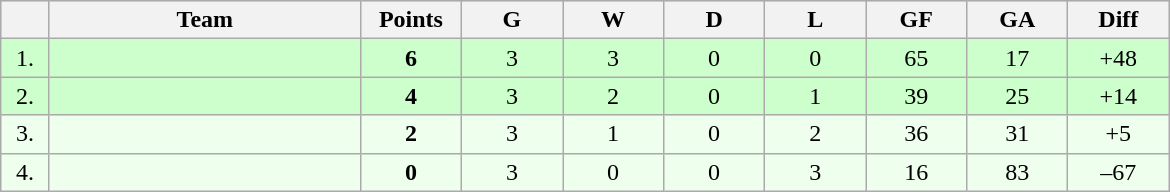<table class=wikitable style="text-align:center">
<tr bgcolor="#DCDCDC">
<th width="25"></th>
<th width="200">Team</th>
<th width="60">Points</th>
<th width="60">G</th>
<th width="60">W</th>
<th width="60">D</th>
<th width="60">L</th>
<th width="60">GF</th>
<th width="60">GA</th>
<th width="60">Diff</th>
</tr>
<tr bgcolor=#CCFFCC>
<td>1.</td>
<td align=left></td>
<td><strong>6</strong></td>
<td>3</td>
<td>3</td>
<td>0</td>
<td>0</td>
<td>65</td>
<td>17</td>
<td>+48</td>
</tr>
<tr bgcolor=#CCFFCC>
<td>2.</td>
<td align=left></td>
<td><strong>4</strong></td>
<td>3</td>
<td>2</td>
<td>0</td>
<td>1</td>
<td>39</td>
<td>25</td>
<td>+14</td>
</tr>
<tr bgcolor=#EEFFEE>
<td>3.</td>
<td align=left></td>
<td><strong>2</strong></td>
<td>3</td>
<td>1</td>
<td>0</td>
<td>2</td>
<td>36</td>
<td>31</td>
<td>+5</td>
</tr>
<tr bgcolor=#EEFFEE>
<td>4.</td>
<td align=left></td>
<td><strong>0</strong></td>
<td>3</td>
<td>0</td>
<td>0</td>
<td>3</td>
<td>16</td>
<td>83</td>
<td>–67</td>
</tr>
</table>
